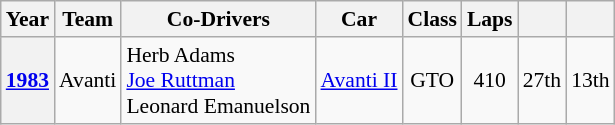<table class="wikitable" style="text-align:center; font-size:90%">
<tr>
<th>Year</th>
<th>Team</th>
<th>Co-Drivers</th>
<th>Car</th>
<th>Class</th>
<th>Laps</th>
<th></th>
<th></th>
</tr>
<tr>
<th><a href='#'>1983</a></th>
<td align=left> Avanti</td>
<td align=left> Herb Adams<br> <a href='#'>Joe Ruttman</a><br> Leonard Emanuelson</td>
<td align=left><a href='#'>Avanti II</a></td>
<td>GTO</td>
<td>410</td>
<td>27th</td>
<td>13th</td>
</tr>
</table>
